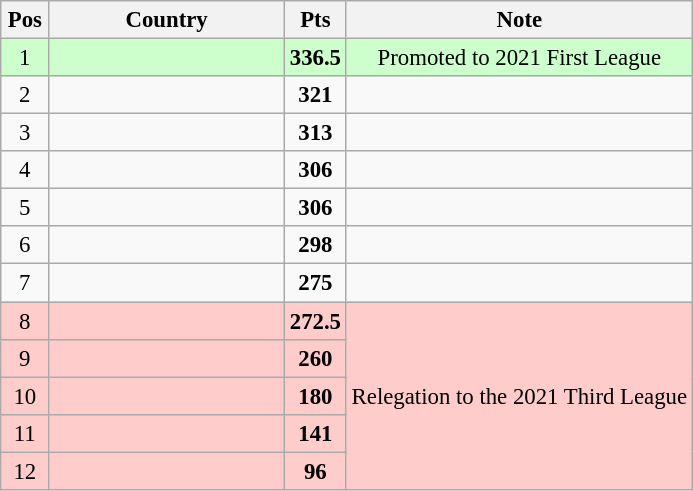<table class="wikitable" style="text-align: center; font-size:95%">
<tr>
<th width="25">Pos</th>
<th width="150">Country</th>
<th width="25">Pts</th>
<th>Note</th>
</tr>
<tr bgcolor=ccffcc>
<td>1</td>
<td align="left"><strong></strong></td>
<td><strong>336.5</strong></td>
<td rowspan=1>Promoted to 2021 First League</td>
</tr>
<tr>
<td>2</td>
<td align="left"><strong></strong></td>
<td><strong>321</strong></td>
<td></td>
</tr>
<tr>
<td>3</td>
<td align="left"><strong></strong></td>
<td><strong>313</strong></td>
<td></td>
</tr>
<tr>
<td>4</td>
<td align="left"><strong></strong></td>
<td><strong>306</strong></td>
<td></td>
</tr>
<tr>
<td>5</td>
<td align="left"><strong></strong></td>
<td><strong>306</strong></td>
<td></td>
</tr>
<tr>
<td>6</td>
<td align="left"><strong></strong></td>
<td><strong>298</strong></td>
<td></td>
</tr>
<tr>
<td>7</td>
<td align="left"><strong></strong></td>
<td><strong>275</strong></td>
<td></td>
</tr>
<tr bgcolor=ffcccc>
<td>8</td>
<td align="left"><strong></strong></td>
<td><strong>272.5</strong></td>
<td rowspan=5>Relegation to the 2021 Third League</td>
</tr>
<tr bgcolor=ffcccc>
<td>9</td>
<td align="left"><strong></strong></td>
<td><strong>260</strong></td>
</tr>
<tr bgcolor=ffcccc>
<td>10</td>
<td align="left"><strong></strong></td>
<td><strong>180</strong></td>
</tr>
<tr bgcolor=ffcccc>
<td>11</td>
<td align="left"><strong></strong></td>
<td><strong>141</strong></td>
</tr>
<tr bgcolor=ffcccc>
<td>12</td>
<td align="left"><strong></strong></td>
<td><strong>96</strong></td>
</tr>
</table>
